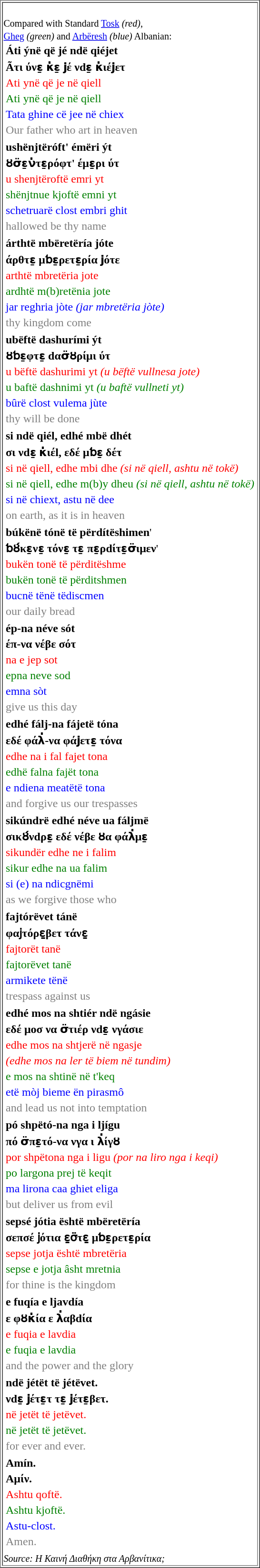<table border="1">
<tr ---->
<td><br><small>Compared with Standard <a href='#'>Tosk</a> <em>(red)</em>,<br><a href='#'>Gheg</a> <em>(green)</em> and <a href='#'>Arbëresh</a> <em>(blue)</em> Albanian:</small><table>
<tr style="color:black">
<td><strong>Áti ýnë që jé ndë qiéjet</strong></td>
</tr>
<tr style="color:black">
<td><strong>Ãτι ύνε̱ κ̇ε̱ ϳέ νdε̱ κ̇ιέϳετ</strong></td>
</tr>
<tr style="color:red">
<td>Ati ynë që je në qiell</td>
</tr>
<tr style="color:green">
<td>Ati ynë që je në qiell</td>
</tr>
<tr style="color:blue">
<td>Tata ghine cë jee në chiex</td>
</tr>
<tr style="color:grey">
<td>Our father who art in heaven</td>
</tr>
</table>
<table>
<tr style="color:black">
<td><strong>ushënjtëróft' émëri ýt</strong></td>
</tr>
<tr style="color:black">
<td><strong>ȣσ̈ε̱ν̇τε̱ρόφτ' έμε̱ρι ύτ</strong></td>
</tr>
<tr style="color:red">
<td>u shenjtëroftë emri yt</td>
</tr>
<tr style="color:green">
<td>shënjtnue kjoftë emni yt</td>
</tr>
<tr style="color:blue">
<td>schetruarë clost embri ghit</td>
</tr>
<tr style="color:grey">
<td>hallowed be thy name</td>
</tr>
</table>
<table>
<tr style="color:black">
<td><strong>árthtë mbëretëría jóte</strong></td>
</tr>
<tr style="color:black">
<td><strong>άρθτε̱ μƅε̱ρετε̱ρία ϳότε</strong></td>
</tr>
<tr style="color:red">
<td>arthtë mbretëria jote</td>
</tr>
<tr style="color:green">
<td>ardhtë m(b)retënia jote</td>
</tr>
<tr style="color:blue">
<td>jar reghria jòte <em>(jar mbretëria jòte)</em></td>
</tr>
<tr style="color:grey">
<td>thy kingdom come</td>
</tr>
</table>
<table>
<tr style="color:black">
<td><strong>ubëftë dashurími ýt</strong></td>
</tr>
<tr style="color:black">
<td><strong>ȣƅε̱φτε̱ dασ̈ȣρίμι ύτ</strong></td>
</tr>
<tr style="color:red">
<td>u bëftë dashurimi yt <em>(u bëftë vullnesa jote)</em></td>
</tr>
<tr style="color:green">
<td>u baftë dashnimi yt <em>(u baftë vullneti yt)</em></td>
</tr>
<tr style="color:blue">
<td>bûrë clost vulema jùte</td>
</tr>
<tr style="color:grey">
<td>thy will be done</td>
</tr>
</table>
<table>
<tr style="color:black">
<td><strong>si ndë qiél, edhé mbë dhét</strong></td>
</tr>
<tr style="color:black">
<td><strong>σι νdε̱ κ̇ιέl, εδέ μƅε̱ δέτ</strong></td>
</tr>
<tr style="color:red">
<td>si në qiell, edhe mbi dhe <em>(si në qiell, ashtu në tokë)</em></td>
</tr>
<tr style="color:green">
<td>si në qiell, edhe m(b)y dheu <em>(si në qiell, ashtu në tokë)</em></td>
</tr>
<tr style="color:blue">
<td>si në chiext, astu në dee</td>
</tr>
<tr style="color:grey">
<td>on earth, as it is in heaven</td>
</tr>
</table>
<table>
<tr style="color:black">
<td><strong>búkënë tónë të përdítëshimen</strong>'</td>
</tr>
<tr style="color:black">
<td><strong>ƅȣ́κε̱νε̱ τόνε̱ τε̱ πε̱ρdίτε̱σ̈ιμεν</strong>'</td>
</tr>
<tr style="color:red">
<td>bukën tonë të përditëshme</td>
</tr>
<tr style="color:green">
<td>bukën tonë të përditshmen</td>
</tr>
<tr style="color:blue">
<td>bucnë tënë tëdiscmen</td>
</tr>
<tr style="color:grey">
<td>our daily bread</td>
</tr>
</table>
<table>
<tr style="color:black">
<td><strong>ép-na néve sót</strong></td>
</tr>
<tr style="color:black">
<td><strong>έπ-να νέβε σότ</strong></td>
</tr>
<tr style="color:red">
<td>na e jep sot</td>
</tr>
<tr style="color:green">
<td>epna neve sod</td>
</tr>
<tr style="color:blue">
<td>emna sòt</td>
</tr>
<tr style="color:grey">
<td>give us this day</td>
</tr>
</table>
<table>
<tr style="color:black">
<td><strong>edhé fálj-na fájetë tóna</strong></td>
</tr>
<tr style="color:black">
<td><strong>εδέ φάλ̇-να φάϳετε̱ τόνα</strong></td>
</tr>
<tr style="color:red">
<td>edhe na i fal fajet tona</td>
</tr>
<tr style="color:green">
<td>edhë falna fajët tona</td>
</tr>
<tr style="color:blue">
<td>e ndiena meatëtë tona</td>
</tr>
<tr style="color:grey">
<td>and forgive us our trespasses</td>
</tr>
</table>
<table>
<tr style="color:black">
<td><strong>sikúndrë edhé néve ua fáljmë</strong></td>
</tr>
<tr style="color:black">
<td><strong>σικȣ́νdρε̱ εδέ νέβε ȣα φάλ̇με̱</strong></td>
</tr>
<tr style="color:red">
<td>sikundër edhe ne i falim</td>
</tr>
<tr style="color:green">
<td>sikur edhe na ua falim</td>
</tr>
<tr style="color:blue">
<td>si (e) na ndicgnëmi</td>
</tr>
<tr style="color:grey">
<td>as we forgive those who</td>
</tr>
</table>
<table>
<tr style="color:black">
<td><strong>fajtórëvet tánë</strong></td>
</tr>
<tr style="color:black">
<td><strong>φαϳτόρε̱βετ τάνε̱</strong></td>
</tr>
<tr style="color:red">
<td>fajtorët tanë</td>
</tr>
<tr style="color:green">
<td>fajtorëvet tanë</td>
</tr>
<tr style="color:blue">
<td>armikete tënë</td>
</tr>
<tr style="color:grey">
<td>trespass against us</td>
</tr>
</table>
<table>
<tr style="color:black">
<td><strong>edhé mos na shtiér ndë ngásie</strong></td>
</tr>
<tr style="color:black">
<td><strong>εδέ μοσ να σ̈τιέρ νdε̱ νγάσιε</strong></td>
</tr>
<tr style="color:red">
<td>edhe mos na shtjerë në ngasje</td>
</tr>
<tr style="color:red">
<td><em>(edhe mos na ler të biem në tundim)</em></td>
</tr>
<tr style="color:green">
<td>e mos na shtinë në t'keq</td>
</tr>
<tr style="color:blue">
<td>etë mòj bieme ën pirasmô</td>
</tr>
<tr style="color:grey">
<td>and lead us not into temptation</td>
</tr>
</table>
<table>
<tr style="color:black">
<td><strong>pó shpëtó-na nga i ljígu</strong></td>
</tr>
<tr style="color:black">
<td><strong>πό σ̈πε̱τό-να νγα ι λ̇ίγȣ</strong></td>
</tr>
<tr style="color:red">
<td>por shpëtona nga i ligu <em>(por na liro nga i keqi)</em></td>
</tr>
<tr style="color:green">
<td>po largona prej të keqit</td>
</tr>
<tr style="color:blue">
<td>ma lirona caa ghiet eliga</td>
</tr>
<tr style="color:grey">
<td>but deliver us from evil</td>
</tr>
</table>
<table>
<tr style="color:black">
<td><strong>sepsé jótia është mbëretëría</strong></td>
</tr>
<tr style="color:black">
<td><strong>σεπσέ ϳότια ε̱σ̈τε̱ μƅε̱ρετε̱ρία</strong></td>
</tr>
<tr style="color:red">
<td>sepse jotja është mbretëria</td>
</tr>
<tr style="color:green">
<td>sepse e jotja âsht mretnia</td>
</tr>
<tr style="color:grey">
<td>for thine is the kingdom</td>
</tr>
</table>
<table>
<tr style="color:black">
<td><strong>e fuqía e ljavdía</strong></td>
</tr>
<tr style="color:black">
<td><strong>ε φȣκ̇ία ε λ̇αβdία</strong></td>
</tr>
<tr style="color:red">
<td>e fuqia e lavdia</td>
</tr>
<tr style="color:green">
<td>e fuqia e lavdia</td>
</tr>
<tr style="color:grey">
<td>and the power and the glory</td>
</tr>
</table>
<table>
<tr style="color:black">
<td><strong>ndë jétët të jétëvet.</strong></td>
</tr>
<tr style="color:black">
<td><strong>νdε̱ ϳέτε̱τ τε̱ ϳέτε̱βετ.</strong></td>
</tr>
<tr style="color:red">
<td>në jetët të jetëvet.</td>
</tr>
<tr style="color:green">
<td>në jetët të jetëvet.</td>
</tr>
<tr style="color:grey">
<td>for ever and ever.</td>
</tr>
</table>
<table>
<tr style="color:black">
<td><strong>Amín.</strong></td>
</tr>
<tr style="color:black">
<td><strong>Αμίν.</strong></td>
</tr>
<tr style="color:red">
<td>Ashtu qoftë.</td>
</tr>
<tr style="color:green">
<td>Ashtu kjoftë.</td>
</tr>
<tr style="color:blue">
<td>Astu-clost.</td>
</tr>
<tr style="color:grey">
<td>Amen.</td>
</tr>
<tr>
</tr>
</table>
<small><em>Source:</em> <em>Η Καινή Διαθήκη στα Αρβανίτικα;</em> </small></td>
</tr>
</table>
